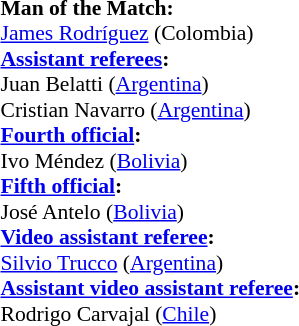<table width=50% style="font-size:90%">
<tr>
<td><br><strong>Man of the Match:</strong>
<br><a href='#'>James Rodríguez</a> (Colombia)<br><strong><a href='#'>Assistant referees</a>:</strong>
<br>Juan Belatti (<a href='#'>Argentina</a>)
<br>Cristian Navarro (<a href='#'>Argentina</a>)
<br><strong><a href='#'>Fourth official</a>:</strong>
<br>Ivo Méndez (<a href='#'>Bolivia</a>)
<br><strong><a href='#'>Fifth official</a>:</strong>
<br>José Antelo (<a href='#'>Bolivia</a>)
<br><strong><a href='#'>Video assistant referee</a>:</strong>
<br><a href='#'>Silvio Trucco</a> (<a href='#'>Argentina</a>)
<br><strong><a href='#'>Assistant video assistant referee</a>:</strong>
<br>Rodrigo Carvajal (<a href='#'>Chile</a>)</td>
</tr>
</table>
